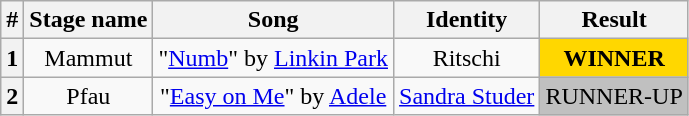<table class="wikitable plainrowreaders" style="text-align: center">
<tr>
<th>#</th>
<th>Stage name</th>
<th>Song</th>
<th>Identity</th>
<th>Result</th>
</tr>
<tr>
<th>1</th>
<td>Mammut</td>
<td>"<a href='#'>Numb</a>" by <a href='#'>Linkin Park</a></td>
<td>Ritschi</td>
<td bgcolor=gold><strong>WINNER</strong></td>
</tr>
<tr>
<th>2</th>
<td>Pfau</td>
<td>"<a href='#'>Easy on Me</a>" by <a href='#'>Adele</a></td>
<td><a href='#'>Sandra Studer</a></td>
<td bgcolor=silver>RUNNER-UP</td>
</tr>
</table>
